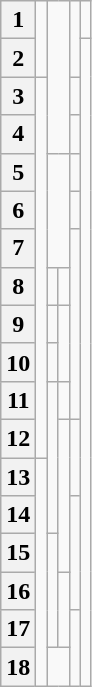<table class="wikitable">
<tr>
<th>1</th>
<td rowspan=2></td>
<td colspan=2 rowspan=4></td>
<td rowspan=2></td>
<td></td>
</tr>
<tr>
<th>2</th>
<td rowspan=17></td>
</tr>
<tr>
<th>3</th>
<td rowspan=10></td>
<td></td>
</tr>
<tr>
<th>4</th>
<td></td>
</tr>
<tr>
<th>5</th>
<td colspan=2 rowspan=3></td>
<td></td>
</tr>
<tr>
<th>6</th>
<td></td>
</tr>
<tr>
<th>7</th>
<td rowspan=5></td>
</tr>
<tr>
<th>8</th>
<td></td>
<td></td>
</tr>
<tr>
<th>9</th>
<td></td>
<td rowspan=2></td>
</tr>
<tr>
<th>10</th>
<td></td>
</tr>
<tr>
<th>11</th>
<td rowspan=4></td>
<td></td>
</tr>
<tr>
<th>12</th>
<td rowspan=4></td>
<td rowspan=2></td>
</tr>
<tr>
<th>13</th>
<td rowspan=6></td>
</tr>
<tr>
<th>14</th>
<td rowspan=3></td>
</tr>
<tr>
<th>15</th>
<td rowspan=3></td>
</tr>
<tr>
<th>16</th>
<td rowspan=2></td>
</tr>
<tr>
<th>17</th>
<td rowspan=2></td>
</tr>
<tr>
<th>18</th>
<td colspan=2></td>
</tr>
</table>
